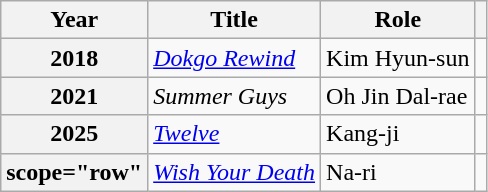<table class="wikitable plainrowheaders">
<tr>
<th scope="col">Year</th>
<th scope="col">Title</th>
<th scope="col">Role</th>
<th scope="col"></th>
</tr>
<tr>
<th scope="row">2018</th>
<td><em><a href='#'>Dokgo Rewind</a></em></td>
<td>Kim Hyun-sun</td>
<td style="text-align:center"></td>
</tr>
<tr>
<th scope="row">2021</th>
<td><em>Summer Guys</em></td>
<td>Oh Jin Dal-rae</td>
<td style="text-align:center"></td>
</tr>
<tr>
<th scope="row">2025</th>
<td><em><a href='#'>Twelve</a></em></td>
<td>Kang-ji</td>
<td style="text-align:center"></td>
</tr>
<tr>
<th>scope="row" </th>
<td><em><a href='#'>Wish Your Death</a></em></td>
<td>Na-ri</td>
<td style="text-align:center"></td>
</tr>
</table>
